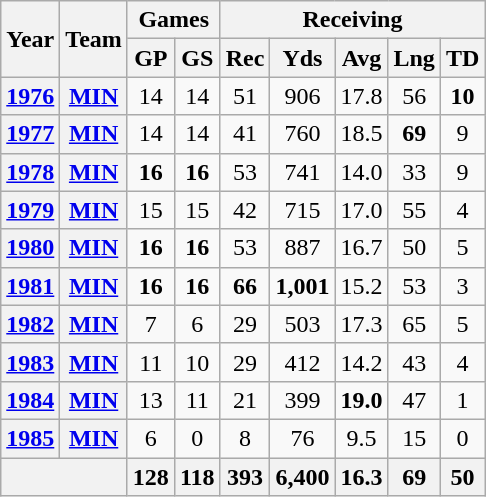<table class="wikitable" style="text-align:center">
<tr>
<th rowspan="2">Year</th>
<th rowspan="2">Team</th>
<th colspan="2">Games</th>
<th colspan="5">Receiving</th>
</tr>
<tr>
<th>GP</th>
<th>GS</th>
<th>Rec</th>
<th>Yds</th>
<th>Avg</th>
<th>Lng</th>
<th>TD</th>
</tr>
<tr>
<th><a href='#'>1976</a></th>
<th><a href='#'>MIN</a></th>
<td>14</td>
<td>14</td>
<td>51</td>
<td>906</td>
<td>17.8</td>
<td>56</td>
<td><strong>10</strong></td>
</tr>
<tr>
<th><a href='#'>1977</a></th>
<th><a href='#'>MIN</a></th>
<td>14</td>
<td>14</td>
<td>41</td>
<td>760</td>
<td>18.5</td>
<td><strong>69</strong></td>
<td>9</td>
</tr>
<tr>
<th><a href='#'>1978</a></th>
<th><a href='#'>MIN</a></th>
<td><strong>16</strong></td>
<td><strong>16</strong></td>
<td>53</td>
<td>741</td>
<td>14.0</td>
<td>33</td>
<td>9</td>
</tr>
<tr>
<th><a href='#'>1979</a></th>
<th><a href='#'>MIN</a></th>
<td>15</td>
<td>15</td>
<td>42</td>
<td>715</td>
<td>17.0</td>
<td>55</td>
<td>4</td>
</tr>
<tr>
<th><a href='#'>1980</a></th>
<th><a href='#'>MIN</a></th>
<td><strong>16</strong></td>
<td><strong>16</strong></td>
<td>53</td>
<td>887</td>
<td>16.7</td>
<td>50</td>
<td>5</td>
</tr>
<tr>
<th><a href='#'>1981</a></th>
<th><a href='#'>MIN</a></th>
<td><strong>16</strong></td>
<td><strong>16</strong></td>
<td><strong>66</strong></td>
<td><strong>1,001</strong></td>
<td>15.2</td>
<td>53</td>
<td>3</td>
</tr>
<tr>
<th><a href='#'>1982</a></th>
<th><a href='#'>MIN</a></th>
<td>7</td>
<td>6</td>
<td>29</td>
<td>503</td>
<td>17.3</td>
<td>65</td>
<td>5</td>
</tr>
<tr>
<th><a href='#'>1983</a></th>
<th><a href='#'>MIN</a></th>
<td>11</td>
<td>10</td>
<td>29</td>
<td>412</td>
<td>14.2</td>
<td>43</td>
<td>4</td>
</tr>
<tr>
<th><a href='#'>1984</a></th>
<th><a href='#'>MIN</a></th>
<td>13</td>
<td>11</td>
<td>21</td>
<td>399</td>
<td><strong>19.0</strong></td>
<td>47</td>
<td>1</td>
</tr>
<tr>
<th><a href='#'>1985</a></th>
<th><a href='#'>MIN</a></th>
<td>6</td>
<td>0</td>
<td>8</td>
<td>76</td>
<td>9.5</td>
<td>15</td>
<td>0</td>
</tr>
<tr>
<th colspan="2"></th>
<th>128</th>
<th>118</th>
<th>393</th>
<th>6,400</th>
<th>16.3</th>
<th>69</th>
<th>50</th>
</tr>
</table>
